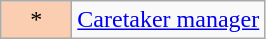<table class="wikitable">
<tr>
<td width="40px" bgcolor="#FBCEB1" align="center">*</td>
<td><a href='#'>Caretaker manager</a></td>
</tr>
</table>
